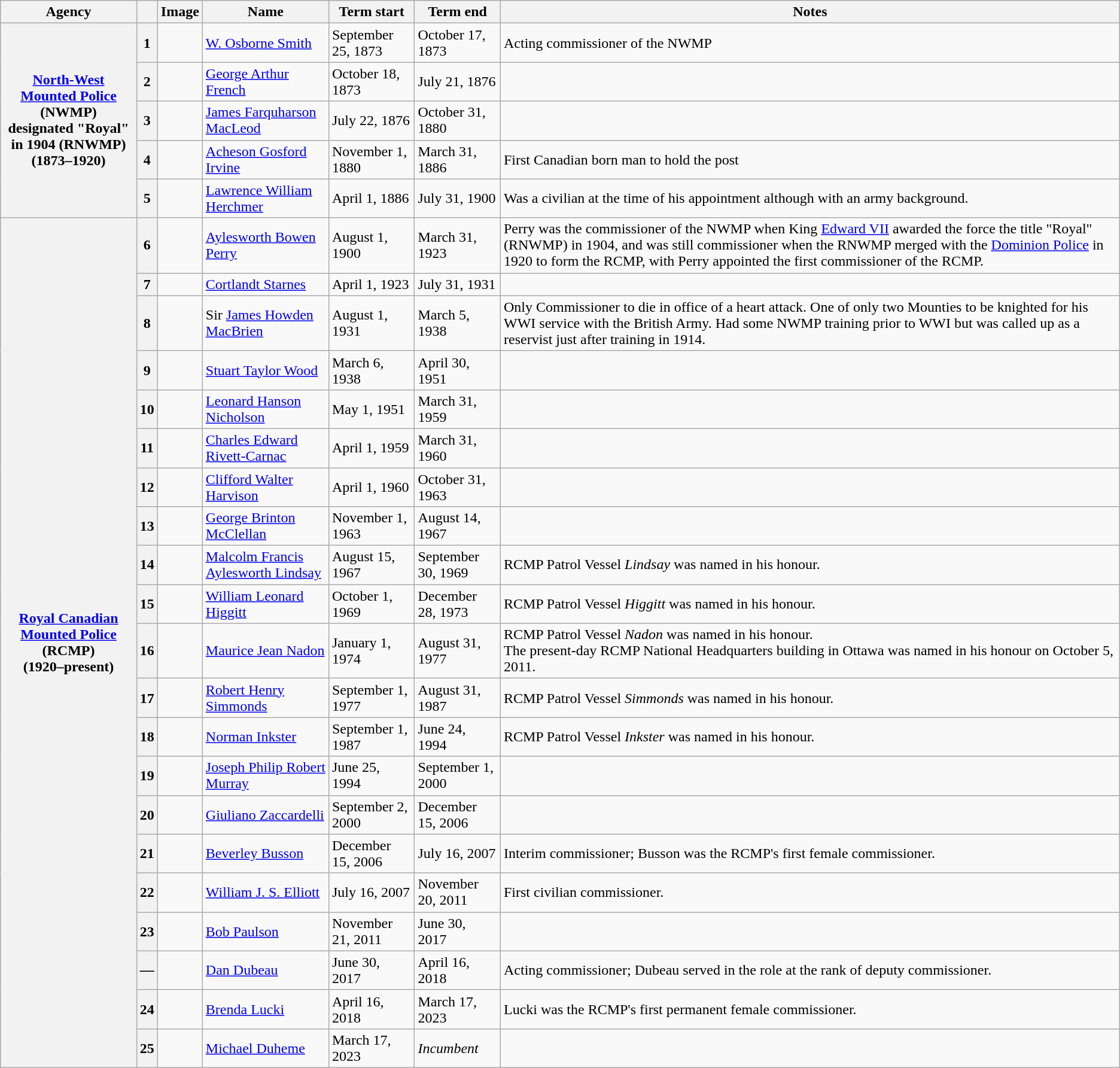<table class="wikitable">
<tr>
<th>Agency</th>
<th></th>
<th>Image</th>
<th>Name</th>
<th>Term start</th>
<th>Term end</th>
<th>Notes</th>
</tr>
<tr>
<th rowspan="6"><a href='#'>North-West Mounted Police</a> (NWMP)<br>designated "Royal" in 1904 (RNWMP)<br>(1873–1920)</th>
<th>1</th>
<td></td>
<td><a href='#'>W. Osborne Smith</a></td>
<td>September 25, 1873</td>
<td>October 17, 1873</td>
<td>Acting commissioner of the NWMP</td>
</tr>
<tr>
<th>2</th>
<td></td>
<td><a href='#'>George Arthur French</a></td>
<td>October 18, 1873</td>
<td>July 21, 1876</td>
<td></td>
</tr>
<tr>
<th>3</th>
<td></td>
<td><a href='#'>James Farquharson MacLeod</a></td>
<td>July 22, 1876</td>
<td>October 31, 1880</td>
<td></td>
</tr>
<tr>
<th>4</th>
<td></td>
<td><a href='#'>Acheson Gosford Irvine</a></td>
<td>November 1, 1880</td>
<td>March 31, 1886</td>
<td>First Canadian born man to hold the post</td>
</tr>
<tr>
<th>5</th>
<td></td>
<td><a href='#'>Lawrence William Herchmer</a></td>
<td>April 1, 1886</td>
<td>July 31, 1900</td>
<td>Was a civilian at the time of his appointment although with an army background.</td>
</tr>
<tr>
<th rowspan="2">6</th>
<td rowspan="2"></td>
<td rowspan="2"><a href='#'>Aylesworth Bowen Perry</a></td>
<td rowspan="2">August 1, 1900</td>
<td rowspan="2">March 31, 1923</td>
<td rowspan="2">Perry was the commissioner of the NWMP when King <a href='#'>Edward VII</a> awarded the force the title "Royal" (RNWMP) in 1904, and was still commissioner when the RNWMP merged with the <a href='#'>Dominion Police</a> in 1920 to form the RCMP, with Perry appointed the first commissioner of the RCMP.</td>
</tr>
<tr>
<th rowspan="21"><a href='#'>Royal Canadian Mounted Police</a> (RCMP)<br>(1920–present)</th>
</tr>
<tr>
<th>7</th>
<td></td>
<td><a href='#'>Cortlandt Starnes</a></td>
<td>April 1, 1923</td>
<td>July 31, 1931</td>
<td></td>
</tr>
<tr>
<th>8</th>
<td></td>
<td>Sir <a href='#'>James Howden MacBrien</a></td>
<td>August 1, 1931</td>
<td>March 5, 1938</td>
<td>Only Commissioner to die in office of a heart attack. One of only two Mounties to be knighted for his WWI service with the British Army. Had some NWMP training prior to WWI but was called up as a reservist just after training in 1914.</td>
</tr>
<tr>
<th>9</th>
<td></td>
<td><a href='#'>Stuart Taylor Wood</a></td>
<td>March 6, 1938</td>
<td>April 30, 1951</td>
<td></td>
</tr>
<tr>
<th>10</th>
<td></td>
<td><a href='#'>Leonard Hanson Nicholson</a></td>
<td>May 1, 1951</td>
<td>March 31, 1959</td>
<td></td>
</tr>
<tr>
<th>11</th>
<td></td>
<td><a href='#'>Charles Edward Rivett-Carnac</a></td>
<td>April 1, 1959</td>
<td>March 31, 1960</td>
<td></td>
</tr>
<tr>
<th>12</th>
<td></td>
<td><a href='#'>Clifford Walter Harvison</a></td>
<td>April 1, 1960</td>
<td>October 31, 1963</td>
<td></td>
</tr>
<tr>
<th>13</th>
<td></td>
<td><a href='#'>George Brinton McClellan</a></td>
<td>November 1, 1963</td>
<td>August 14, 1967</td>
<td></td>
</tr>
<tr>
<th>14</th>
<td></td>
<td><a href='#'>Malcolm Francis Aylesworth Lindsay</a></td>
<td>August 15, 1967</td>
<td>September 30, 1969</td>
<td>RCMP Patrol Vessel <em>Lindsay</em> was named in his honour.</td>
</tr>
<tr>
<th>15</th>
<td></td>
<td><a href='#'>William Leonard Higgitt</a></td>
<td>October 1, 1969</td>
<td>December 28, 1973</td>
<td>RCMP Patrol Vessel <em>Higgitt</em> was named in his honour.</td>
</tr>
<tr>
<th>16</th>
<td></td>
<td><a href='#'>Maurice Jean Nadon</a></td>
<td>January 1, 1974</td>
<td>August 31, 1977</td>
<td>RCMP Patrol Vessel <em>Nadon</em> was named in his honour.<br>The present-day RCMP National Headquarters building in Ottawa was named in his honour on October 5, 2011.</td>
</tr>
<tr>
<th>17</th>
<td></td>
<td><a href='#'>Robert Henry Simmonds</a></td>
<td>September 1, 1977</td>
<td>August 31, 1987</td>
<td>RCMP Patrol Vessel <em>Simmonds</em> was named in his honour.</td>
</tr>
<tr>
<th>18</th>
<td></td>
<td><a href='#'>Norman Inkster</a></td>
<td>September 1, 1987</td>
<td>June 24, 1994</td>
<td>RCMP Patrol Vessel <em>Inkster</em> was named in his honour.</td>
</tr>
<tr>
<th>19</th>
<td></td>
<td><a href='#'>Joseph Philip Robert Murray</a></td>
<td>June 25, 1994</td>
<td>September 1, 2000</td>
<td></td>
</tr>
<tr>
<th>20</th>
<td></td>
<td><a href='#'>Giuliano Zaccardelli</a></td>
<td>September 2, 2000</td>
<td>December 15, 2006</td>
<td></td>
</tr>
<tr>
<th>21</th>
<td></td>
<td><a href='#'>Beverley Busson</a></td>
<td>December 15, 2006</td>
<td>July 16, 2007</td>
<td>Interim commissioner; Busson was the RCMP's first female commissioner.</td>
</tr>
<tr>
<th>22</th>
<td></td>
<td><a href='#'>William J. S. Elliott</a></td>
<td>July 16, 2007</td>
<td>November 20, 2011</td>
<td>First civilian commissioner.</td>
</tr>
<tr>
<th>23</th>
<td></td>
<td><a href='#'>Bob Paulson</a></td>
<td>November 21, 2011</td>
<td>June 30, 2017</td>
<td></td>
</tr>
<tr>
<th>—</th>
<td></td>
<td><a href='#'>Dan Dubeau</a></td>
<td>June 30, 2017</td>
<td>April 16, 2018</td>
<td>Acting commissioner; Dubeau served in the role at the rank of deputy commissioner.</td>
</tr>
<tr>
<th>24</th>
<td></td>
<td><a href='#'>Brenda Lucki</a></td>
<td>April 16, 2018</td>
<td>March 17, 2023</td>
<td>Lucki was the RCMP's first permanent female commissioner.</td>
</tr>
<tr>
<th>25</th>
<td></td>
<td><a href='#'>Michael Duheme</a></td>
<td>March 17, 2023</td>
<td><em>Incumbent</em></td>
<td></td>
</tr>
</table>
